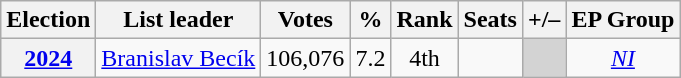<table class="wikitable" style="text-align:center">
<tr>
<th>Election</th>
<th>List leader</th>
<th>Votes</th>
<th>%</th>
<th>Rank</th>
<th>Seats</th>
<th>+/–</th>
<th>EP Group</th>
</tr>
<tr>
<th><a href='#'>2024</a></th>
<td><a href='#'>Branislav Becík</a></td>
<td>106,076</td>
<td>7.2</td>
<td>4th</td>
<td></td>
<td bgcolor="lightgrey"></td>
<td><em><a href='#'>NI</a></em></td>
</tr>
</table>
